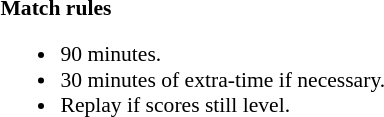<table width=100% style="font-size: 90%">
<tr>
<td width=50% valign=top><br><strong>Match rules</strong><ul><li>90 minutes.</li><li>30 minutes of extra-time if necessary.</li><li>Replay if scores still level.</li></ul></td>
</tr>
</table>
